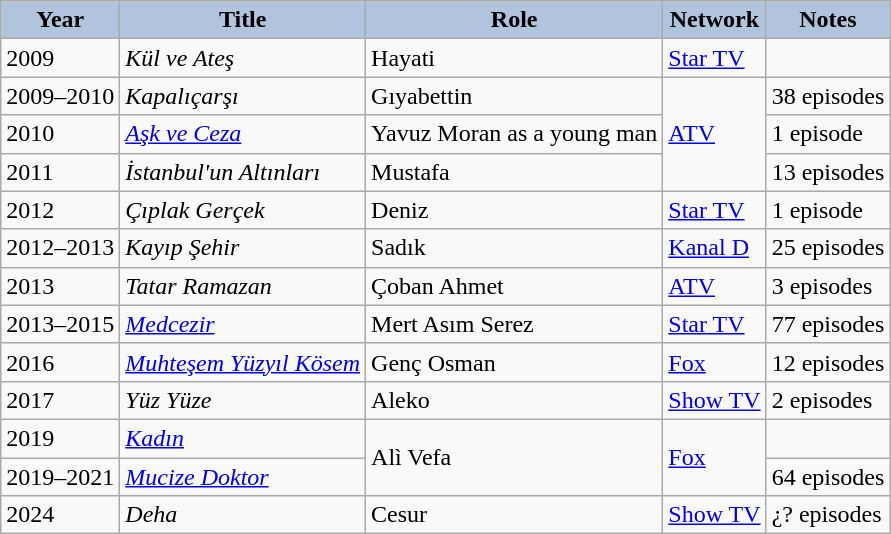<table class="wikitable">
<tr>
<th style="background:#B0C4DE;">Year</th>
<th style="background:#B0C4DE;">Title</th>
<th style="background:#B0C4DE;">Role</th>
<th style="background:#B0C4DE;">Network</th>
<th style="background:#B0C4DE;">Notes</th>
</tr>
<tr>
<td>2009</td>
<td><em>Kül ve Ateş</em></td>
<td>Hayati</td>
<td><a href='#'>Star TV</a></td>
<td></td>
</tr>
<tr>
<td>2009–2010</td>
<td><em>Kapalıçarşı</em></td>
<td>Gıyabettin</td>
<td rowspan="3"><a href='#'>ATV</a></td>
<td>38 episodes</td>
</tr>
<tr>
<td>2010</td>
<td><em><a href='#'>Aşk ve Ceza</a></em></td>
<td>Yavuz Moran as a young man</td>
<td>1 episode</td>
</tr>
<tr>
<td>2011</td>
<td><em>İstanbul'un Altınları</em></td>
<td>Mustafa</td>
<td>13 episodes</td>
</tr>
<tr>
<td>2012</td>
<td><em>Çıplak Gerçek</em></td>
<td>Deniz</td>
<td><a href='#'>Star TV</a></td>
<td>1 episode</td>
</tr>
<tr>
<td>2012–2013</td>
<td><em>Kayıp Şehir</em></td>
<td>Sadık</td>
<td><a href='#'>Kanal D</a></td>
<td>25 episodes</td>
</tr>
<tr>
<td>2013</td>
<td><em>Tatar Ramazan</em></td>
<td>Çoban Ahmet</td>
<td><a href='#'>ATV</a></td>
<td>3 episodes</td>
</tr>
<tr>
<td>2013–2015</td>
<td><em><a href='#'>Medcezir</a></em></td>
<td>Mert Asım Serez</td>
<td><a href='#'>Star TV</a></td>
<td>77 episodes</td>
</tr>
<tr>
<td>2016</td>
<td><em><a href='#'>Muhteşem Yüzyıl Kösem</a></em></td>
<td>Genç Osman</td>
<td><a href='#'>Fox</a></td>
<td>12 episodes</td>
</tr>
<tr>
<td>2017</td>
<td><em>Yüz Yüze</em></td>
<td>Aleko</td>
<td><a href='#'>Show TV</a></td>
<td>2 episodes</td>
</tr>
<tr>
<td>2019</td>
<td><em><a href='#'>Kadın</a></em></td>
<td rowspan="2">Alì Vefa</td>
<td rowspan="2"><a href='#'>Fox</a></td>
<td></td>
</tr>
<tr>
<td>2019–2021</td>
<td><em><a href='#'>Mucize Doktor</a></em></td>
<td>64 episodes</td>
</tr>
<tr>
<td>2024</td>
<td><em>Deha</em></td>
<td>Cesur</td>
<td><a href='#'>Show TV</a></td>
<td>¿? episodes</td>
</tr>
</table>
